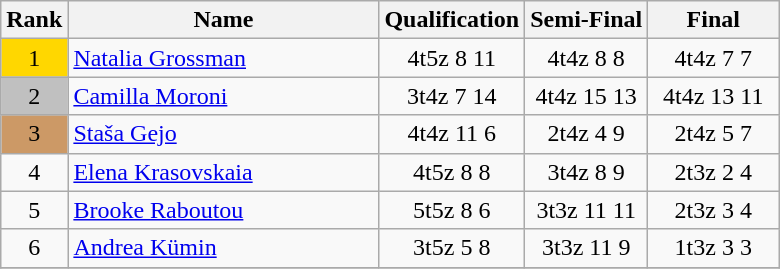<table class="wikitable sortable" style="text-align:center">
<tr>
<th>Rank</th>
<th width = "200">Name</th>
<th colspan="1" rowspan="1">Qualification</th>
<th colspan="1" rowspan="1">Semi-Final</th>
<th width = "80">Final</th>
</tr>
<tr>
<td align="center" style="background: gold">1</td>
<td align="left"> <a href='#'>Natalia Grossman</a></td>
<td>4t5z 8 11</td>
<td>4t4z 8 8</td>
<td align="center">4t4z 7 7</td>
</tr>
<tr>
<td align="center" style="background: silver">2</td>
<td align="left"> <a href='#'>Camilla Moroni</a></td>
<td>3t4z 7 14</td>
<td>4t4z 15 13</td>
<td align="center">4t4z 13 11</td>
</tr>
<tr>
<td align="center" style="background: #cc9966">3</td>
<td align="left"> <a href='#'>Staša Gejo</a></td>
<td>4t4z 11 6</td>
<td>2t4z 4 9</td>
<td align="center">2t4z 5 7</td>
</tr>
<tr>
<td align="center">4</td>
<td align="left"> <a href='#'>Elena Krasovskaia</a></td>
<td>4t5z 8 8</td>
<td>3t4z 8 9</td>
<td align="center">2t3z 2 4</td>
</tr>
<tr>
<td align="center">5</td>
<td align="left"> <a href='#'>Brooke Raboutou</a></td>
<td>5t5z 8 6</td>
<td>3t3z 11 11</td>
<td align="center">2t3z 3 4</td>
</tr>
<tr>
<td align="center">6</td>
<td align="left"> <a href='#'>Andrea Kümin</a></td>
<td>3t5z 5 8</td>
<td>3t3z 11 9</td>
<td align="center">1t3z 3 3</td>
</tr>
<tr>
</tr>
</table>
